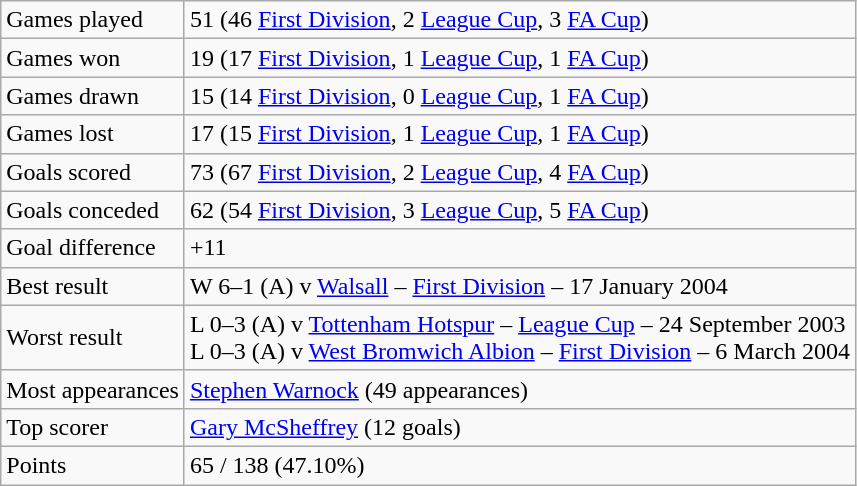<table class="wikitable">
<tr>
<td>Games played</td>
<td>51 (46 <a href='#'>First Division</a>, 2 <a href='#'>League Cup</a>, 3 <a href='#'>FA Cup</a>)</td>
</tr>
<tr>
<td>Games won</td>
<td>19 (17 <a href='#'>First Division</a>, 1 <a href='#'>League Cup</a>, 1 <a href='#'>FA Cup</a>)</td>
</tr>
<tr>
<td>Games drawn</td>
<td>15 (14 <a href='#'>First Division</a>, 0 <a href='#'>League Cup</a>, 1 <a href='#'>FA Cup</a>)</td>
</tr>
<tr>
<td>Games lost</td>
<td>17 (15 <a href='#'>First Division</a>, 1 <a href='#'>League Cup</a>, 1 <a href='#'>FA Cup</a>)</td>
</tr>
<tr>
<td>Goals scored</td>
<td>73 (67 <a href='#'>First Division</a>, 2 <a href='#'>League Cup</a>, 4 <a href='#'>FA Cup</a>)</td>
</tr>
<tr>
<td>Goals conceded</td>
<td>62 (54 <a href='#'>First Division</a>, 3 <a href='#'>League Cup</a>, 5 <a href='#'>FA Cup</a>)</td>
</tr>
<tr>
<td>Goal difference</td>
<td>+11</td>
</tr>
<tr>
<td>Best result</td>
<td>W 6–1 (A) v <a href='#'>Walsall</a> – <a href='#'>First Division</a> – 17 January 2004</td>
</tr>
<tr>
<td>Worst result</td>
<td>L 0–3 (A) v <a href='#'>Tottenham Hotspur</a> – <a href='#'>League Cup</a> – 24 September 2003 <br> L 0–3 (A) v <a href='#'>West Bromwich Albion</a> – <a href='#'>First Division</a> – 6 March 2004</td>
</tr>
<tr>
<td>Most appearances</td>
<td> <a href='#'>Stephen Warnock</a> (49 appearances)</td>
</tr>
<tr>
<td>Top scorer</td>
<td> <a href='#'>Gary McSheffrey</a> (12 goals)</td>
</tr>
<tr>
<td>Points</td>
<td>65 / 138 (47.10%)</td>
</tr>
</table>
